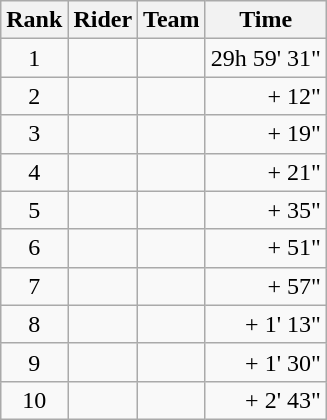<table class="wikitable">
<tr>
<th scope="col">Rank</th>
<th scope="col">Rider</th>
<th scope="col">Team</th>
<th scope="col">Time</th>
</tr>
<tr>
<td style="text-align:center;">1</td>
<td> </td>
<td></td>
<td style="text-align:right;">29h 59' 31"</td>
</tr>
<tr>
<td style="text-align:center;">2</td>
<td></td>
<td></td>
<td style="text-align:right;">+ 12"</td>
</tr>
<tr>
<td style="text-align:center;">3</td>
<td></td>
<td></td>
<td style="text-align:right;">+ 19"</td>
</tr>
<tr>
<td style="text-align:center;">4</td>
<td></td>
<td></td>
<td style="text-align:right;">+ 21"</td>
</tr>
<tr>
<td style="text-align:center;">5</td>
<td></td>
<td></td>
<td style="text-align:right;">+ 35"</td>
</tr>
<tr>
<td style="text-align:center;">6</td>
<td> </td>
<td></td>
<td style="text-align:right;">+ 51"</td>
</tr>
<tr>
<td style="text-align:center;">7</td>
<td></td>
<td></td>
<td style="text-align:right;">+ 57"</td>
</tr>
<tr>
<td style="text-align:center;">8</td>
<td></td>
<td></td>
<td style="text-align:right;">+ 1' 13"</td>
</tr>
<tr>
<td style="text-align:center;">9</td>
<td></td>
<td></td>
<td style="text-align:right;">+ 1' 30"</td>
</tr>
<tr>
<td style="text-align:center;">10</td>
<td></td>
<td></td>
<td style="text-align:right;">+ 2' 43"</td>
</tr>
</table>
